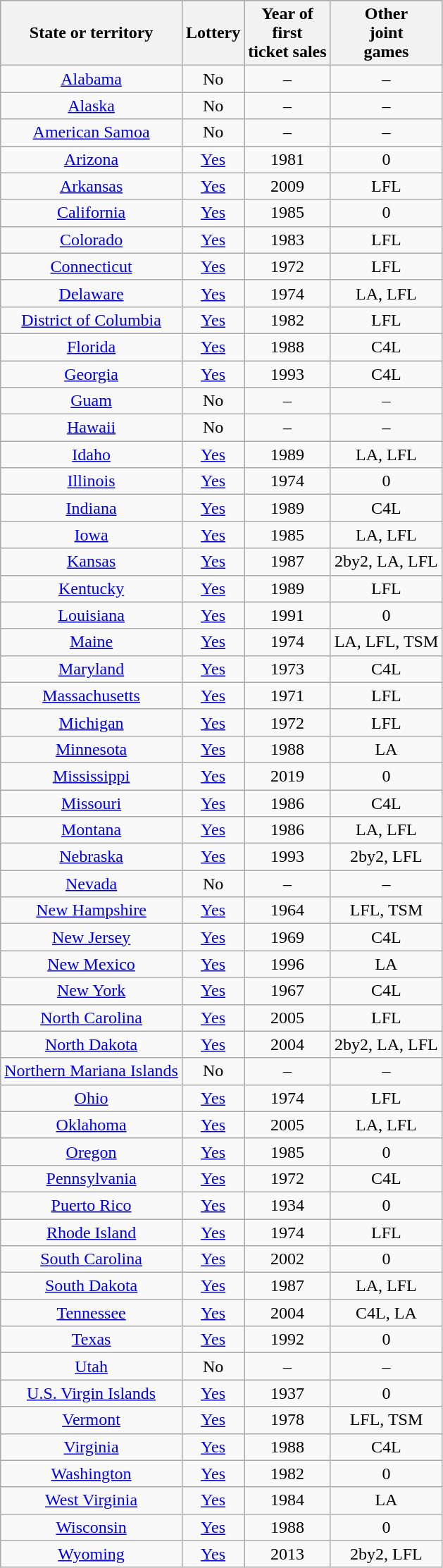<table class="wikitable sortable">
<tr style="background:#ccc;">
<th>State or territory</th>
<th>Lottery</th>
<th>Year of<br>first<br>ticket sales</th>
<th>Other<br>joint<br>games</th>
</tr>
<tr>
<td align=center><a href='#'>Alabama</a></td>
<td align=Center>No</td>
<td align=Center>–</td>
<td align=Center>–</td>
</tr>
<tr>
<td align=Center><a href='#'>Alaska</a></td>
<td align=Center>No</td>
<td align=Center>–</td>
<td align=Center>–</td>
</tr>
<tr>
<td align=Center><a href='#'>American Samoa</a></td>
<td align=Center>No</td>
<td align=Center>–</td>
<td align=Center>–</td>
</tr>
<tr>
<td align=Center><a href='#'>Arizona</a></td>
<td align=Center><a href='#'>Yes</a></td>
<td align=Center>1981</td>
<td align=Center>0</td>
</tr>
<tr>
<td align=Center><a href='#'>Arkansas</a></td>
<td align=Center><a href='#'>Yes</a></td>
<td align=Center>2009</td>
<td align=Center>LFL</td>
</tr>
<tr>
<td align=Center><a href='#'>California</a></td>
<td align=Center><a href='#'>Yes</a></td>
<td align=Center>1985</td>
<td align=Center>0</td>
</tr>
<tr>
<td align=Center><a href='#'>Colorado</a></td>
<td align=Center><a href='#'>Yes</a></td>
<td align=Center>1983</td>
<td align=Center>LFL</td>
</tr>
<tr>
<td align=Center><a href='#'>Connecticut</a></td>
<td align=Center><a href='#'>Yes</a></td>
<td align=Center>1972</td>
<td align=Center>LFL</td>
</tr>
<tr>
<td align=Center><a href='#'>Delaware</a></td>
<td align=Center><a href='#'>Yes</a></td>
<td align=Center>1974</td>
<td align=Center>LA, LFL</td>
</tr>
<tr>
<td align=Center><a href='#'>District of Columbia</a></td>
<td align=Center><a href='#'>Yes</a></td>
<td align=Center>1982</td>
<td align=Center>LFL</td>
</tr>
<tr>
<td align=Center><a href='#'>Florida</a></td>
<td align=Center><a href='#'>Yes</a></td>
<td align=Center>1988</td>
<td align=Center>C4L</td>
</tr>
<tr>
<td align=Center><a href='#'>Georgia</a></td>
<td align=Center><a href='#'>Yes</a></td>
<td align=Center>1993</td>
<td align=Center>C4L</td>
</tr>
<tr>
<td align=center><a href='#'>Guam</a></td>
<td align=Center>No</td>
<td align=Center>–</td>
<td align=Center>–</td>
</tr>
<tr>
<td align=Center><a href='#'>Hawaii</a></td>
<td align=Center>No</td>
<td align=Center>–</td>
<td align=Center>–</td>
</tr>
<tr>
<td align=Center><a href='#'>Idaho</a></td>
<td align=Center><a href='#'>Yes</a></td>
<td align=Center>1989</td>
<td align=Center>LA, LFL</td>
</tr>
<tr>
<td align=Center><a href='#'>Illinois</a></td>
<td align=Center><a href='#'>Yes</a></td>
<td align=Center>1974</td>
<td align=Center>0</td>
</tr>
<tr>
<td align=Center><a href='#'>Indiana</a></td>
<td align=Center><a href='#'>Yes</a></td>
<td align=Center>1989</td>
<td align=Center>C4L</td>
</tr>
<tr>
<td align=Center><a href='#'>Iowa</a></td>
<td align=Center><a href='#'>Yes</a></td>
<td align=Center>1985</td>
<td align=Center>LA, LFL</td>
</tr>
<tr>
<td align=Center><a href='#'>Kansas</a></td>
<td align=Center><a href='#'>Yes</a></td>
<td align=Center>1987</td>
<td align=Center>2by2, LA, LFL</td>
</tr>
<tr>
<td align=Center><a href='#'>Kentucky</a></td>
<td align=Center><a href='#'>Yes</a></td>
<td align=Center>1989</td>
<td align=Center>LFL</td>
</tr>
<tr>
<td align=Center><a href='#'>Louisiana</a></td>
<td align=Center><a href='#'>Yes</a></td>
<td align=Center>1991</td>
<td align=Center>0</td>
</tr>
<tr>
<td align=Center><a href='#'>Maine</a></td>
<td align=Center><a href='#'>Yes</a></td>
<td align=Center>1974</td>
<td align=Center>LA, LFL, TSM</td>
</tr>
<tr>
<td align=Center><a href='#'>Maryland</a></td>
<td align=Center><a href='#'>Yes</a></td>
<td align=Center>1973</td>
<td align=Center>C4L</td>
</tr>
<tr>
<td align=Center><a href='#'>Massachusetts</a></td>
<td align=Center><a href='#'>Yes</a></td>
<td align=Center>1971</td>
<td align=Center>LFL</td>
</tr>
<tr>
<td align=Center><a href='#'>Michigan</a></td>
<td align=Center><a href='#'>Yes</a></td>
<td align=Center>1972</td>
<td align=Center>LFL</td>
</tr>
<tr>
<td align=Center><a href='#'>Minnesota</a></td>
<td align=Center><a href='#'>Yes</a></td>
<td align=Center>1988</td>
<td align=Center>LA</td>
</tr>
<tr>
<td align=Center><a href='#'>Mississippi</a></td>
<td align=Center><a href='#'>Yes</a></td>
<td align=Center>2019</td>
<td align=Center>0</td>
</tr>
<tr>
<td align=Center><a href='#'>Missouri</a></td>
<td align=Center><a href='#'>Yes</a></td>
<td align=Center>1986</td>
<td align=Center>C4L</td>
</tr>
<tr>
<td align=Center><a href='#'>Montana</a></td>
<td align=Center><a href='#'>Yes</a></td>
<td align=Center>1986</td>
<td align=Center>LA, LFL</td>
</tr>
<tr>
<td align=Center><a href='#'>Nebraska</a></td>
<td align=Center><a href='#'>Yes</a></td>
<td align=Center>1993</td>
<td align=Center>2by2, LFL</td>
</tr>
<tr>
<td align=Center><a href='#'>Nevada</a></td>
<td align=Center>No</td>
<td align=Center>–</td>
<td align=Center>–</td>
</tr>
<tr>
<td align=Center><a href='#'>New Hampshire</a></td>
<td align=Center><a href='#'>Yes</a></td>
<td align=Center>1964</td>
<td align=Center>LFL, TSM</td>
</tr>
<tr>
<td align=Center><a href='#'>New Jersey</a></td>
<td align=Center><a href='#'>Yes</a></td>
<td align=Center>1969</td>
<td align=Center>C4L</td>
</tr>
<tr>
<td align=Center><a href='#'>New Mexico</a></td>
<td align=Center><a href='#'>Yes</a></td>
<td align=Center>1996</td>
<td align=Center>LA</td>
</tr>
<tr>
<td align=Center><a href='#'>New York</a></td>
<td align=Center><a href='#'>Yes</a></td>
<td align=Center>1967</td>
<td align=Center>C4L</td>
</tr>
<tr>
<td align=Center><a href='#'>North Carolina</a></td>
<td align=Center><a href='#'>Yes</a></td>
<td align=Center>2005</td>
<td align=Center>LFL</td>
</tr>
<tr>
<td align=Center><a href='#'>North Dakota</a></td>
<td align=Center><a href='#'>Yes</a></td>
<td align=Center>2004</td>
<td align=Center>2by2, LA, LFL</td>
</tr>
<tr>
<td align=Center><a href='#'>Northern Mariana Islands</a></td>
<td align=Center>No</td>
<td align=Center>–</td>
<td align=Center>–</td>
</tr>
<tr>
<td align=Center><a href='#'>Ohio</a></td>
<td align=Center><a href='#'>Yes</a></td>
<td align=Center>1974</td>
<td align=Center>LFL</td>
</tr>
<tr>
<td align=Center><a href='#'>Oklahoma</a></td>
<td align=Center><a href='#'>Yes</a></td>
<td align=Center>2005</td>
<td align=Center>LA, LFL</td>
</tr>
<tr>
<td align=Center><a href='#'>Oregon</a></td>
<td align=Center><a href='#'>Yes</a></td>
<td align=Center>1985</td>
<td align=Center>0</td>
</tr>
<tr>
<td align=Center><a href='#'>Pennsylvania</a></td>
<td align=Center><a href='#'>Yes</a></td>
<td align=Center>1972</td>
<td align=Center>C4L</td>
</tr>
<tr>
<td align=Center><a href='#'>Puerto Rico</a></td>
<td align=Center><a href='#'>Yes</a></td>
<td align=Center>1934</td>
<td align=Center>0</td>
</tr>
<tr>
<td align=Center><a href='#'>Rhode Island</a></td>
<td align=Center><a href='#'>Yes</a></td>
<td align=Center>1974</td>
<td align=Center>LFL</td>
</tr>
<tr>
<td align=Center><a href='#'>South Carolina</a></td>
<td align=Center><a href='#'>Yes</a></td>
<td align=Center>2002</td>
<td align=Center>0</td>
</tr>
<tr>
<td align=Center><a href='#'>South Dakota</a></td>
<td align=Center><a href='#'>Yes</a></td>
<td align=Center>1987</td>
<td align=Center>LA, LFL</td>
</tr>
<tr>
<td align=Center><a href='#'>Tennessee</a></td>
<td align=Center><a href='#'>Yes</a></td>
<td align=Center>2004</td>
<td align=Center>C4L, LA</td>
</tr>
<tr>
<td align=Center><a href='#'>Texas</a></td>
<td align=Center><a href='#'>Yes</a></td>
<td align=Center>1992</td>
<td align=Center>0</td>
</tr>
<tr>
<td align=Center><a href='#'>Utah</a></td>
<td align=Center>No</td>
<td align=Center>–</td>
<td align=Center>–</td>
</tr>
<tr>
<td align=Center><a href='#'>U.S. Virgin Islands</a></td>
<td align=Center><a href='#'>Yes</a></td>
<td align=Center>1937</td>
<td align=Center>0</td>
</tr>
<tr>
<td align=Center><a href='#'>Vermont</a></td>
<td align=Center><a href='#'>Yes</a></td>
<td align=Center>1978</td>
<td align=Center>LFL, TSM</td>
</tr>
<tr>
<td align=Center><a href='#'>Virginia</a></td>
<td align=Center><a href='#'>Yes</a></td>
<td align=Center>1988</td>
<td align=Center>C4L</td>
</tr>
<tr>
<td align=Center><a href='#'>Washington</a></td>
<td align=Center><a href='#'>Yes</a></td>
<td align=Center>1982</td>
<td align=Center>0</td>
</tr>
<tr>
<td align=Center><a href='#'>West Virginia</a></td>
<td align=Center><a href='#'>Yes</a></td>
<td align=Center>1984</td>
<td align=Center>LA</td>
</tr>
<tr>
<td align=Center><a href='#'>Wisconsin</a></td>
<td align=Center><a href='#'>Yes</a></td>
<td align=Center>1988</td>
<td align=Center>0</td>
</tr>
<tr>
<td align=Center><a href='#'>Wyoming</a></td>
<td align=Center><a href='#'>Yes</a></td>
<td align=Center>2013</td>
<td align=Center>2by2, LFL</td>
</tr>
</table>
